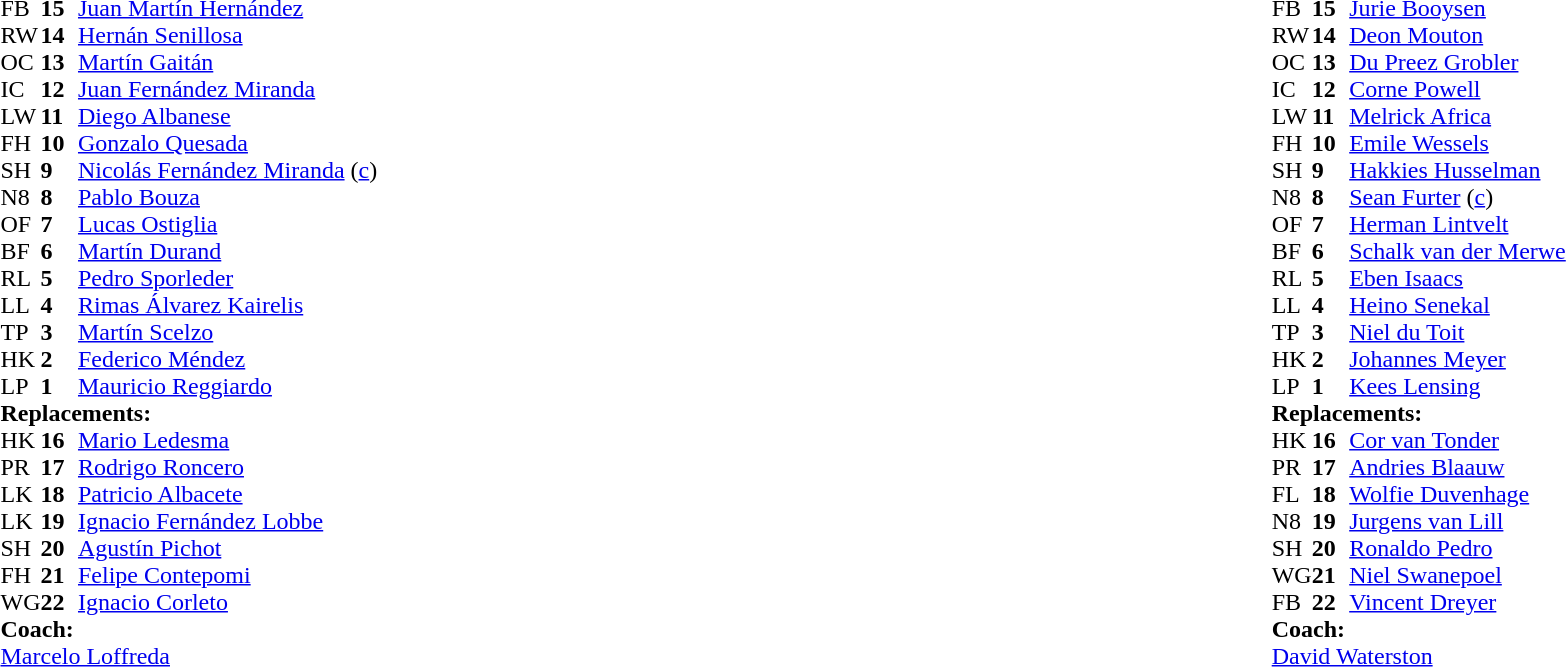<table style="width:100%">
<tr>
<td style="vertical-align:top;width:50%"><br><table cellspacing="0" cellpadding="0">
<tr>
<th width="25"></th>
<th width="25"></th>
</tr>
<tr>
<td>FB</td>
<td><strong>15</strong></td>
<td><a href='#'>Juan Martín Hernández</a></td>
</tr>
<tr>
<td>RW</td>
<td><strong>14</strong></td>
<td><a href='#'>Hernán Senillosa</a></td>
</tr>
<tr>
<td>OC</td>
<td><strong>13</strong></td>
<td><a href='#'>Martín Gaitán</a></td>
</tr>
<tr>
<td>IC</td>
<td><strong>12</strong></td>
<td><a href='#'>Juan Fernández Miranda</a></td>
</tr>
<tr>
<td>LW</td>
<td><strong>11</strong></td>
<td><a href='#'>Diego Albanese</a></td>
</tr>
<tr>
<td>FH</td>
<td><strong>10</strong></td>
<td><a href='#'>Gonzalo Quesada</a></td>
</tr>
<tr>
<td>SH</td>
<td><strong>9</strong></td>
<td><a href='#'>Nicolás Fernández Miranda</a> (<a href='#'>c</a>)</td>
</tr>
<tr>
<td>N8</td>
<td><strong>8</strong></td>
<td><a href='#'>Pablo Bouza</a></td>
</tr>
<tr>
<td>OF</td>
<td><strong>7</strong></td>
<td><a href='#'>Lucas Ostiglia</a></td>
</tr>
<tr>
<td>BF</td>
<td><strong>6</strong></td>
<td><a href='#'>Martín Durand</a></td>
</tr>
<tr>
<td>RL</td>
<td><strong>5</strong></td>
<td><a href='#'>Pedro Sporleder</a></td>
</tr>
<tr>
<td>LL</td>
<td><strong>4</strong></td>
<td><a href='#'>Rimas Álvarez Kairelis</a></td>
</tr>
<tr>
<td>TP</td>
<td><strong>3</strong></td>
<td><a href='#'>Martín Scelzo</a></td>
</tr>
<tr>
<td>HK</td>
<td><strong>2</strong></td>
<td><a href='#'>Federico Méndez</a></td>
</tr>
<tr>
<td>LP</td>
<td><strong>1</strong></td>
<td><a href='#'>Mauricio Reggiardo</a></td>
</tr>
<tr>
<td colspan="3"><strong>Replacements:</strong></td>
</tr>
<tr>
<td>HK</td>
<td><strong>16</strong></td>
<td><a href='#'>Mario Ledesma</a></td>
</tr>
<tr>
<td>PR</td>
<td><strong>17</strong></td>
<td><a href='#'>Rodrigo Roncero</a></td>
</tr>
<tr>
<td>LK</td>
<td><strong>18</strong></td>
<td><a href='#'>Patricio Albacete</a></td>
</tr>
<tr>
<td>LK</td>
<td><strong>19</strong></td>
<td><a href='#'>Ignacio Fernández Lobbe</a></td>
</tr>
<tr>
<td>SH</td>
<td><strong>20</strong></td>
<td><a href='#'>Agustín Pichot</a></td>
</tr>
<tr>
<td>FH</td>
<td><strong>21</strong></td>
<td><a href='#'>Felipe Contepomi</a></td>
</tr>
<tr>
<td>WG</td>
<td><strong>22</strong></td>
<td><a href='#'>Ignacio Corleto</a></td>
</tr>
<tr>
<td colspan="3"><strong>Coach:</strong></td>
</tr>
<tr>
<td colspan="3"><a href='#'>Marcelo Loffreda</a></td>
</tr>
</table>
</td>
<td style="vertical-align:top"></td>
<td style="vertical-align:top;width:50%"><br><table cellspacing="0" cellpadding="0" style="margin:auto">
<tr>
<th width="25"></th>
<th width="25"></th>
</tr>
<tr>
<td>FB</td>
<td><strong>15</strong></td>
<td><a href='#'>Jurie Booysen</a></td>
</tr>
<tr>
<td>RW</td>
<td><strong>14</strong></td>
<td><a href='#'>Deon Mouton</a></td>
</tr>
<tr>
<td>OC</td>
<td><strong>13</strong></td>
<td><a href='#'>Du Preez Grobler</a></td>
</tr>
<tr>
<td>IC</td>
<td><strong>12</strong></td>
<td><a href='#'>Corne Powell</a></td>
</tr>
<tr>
<td>LW</td>
<td><strong>11</strong></td>
<td><a href='#'>Melrick Africa</a></td>
</tr>
<tr>
<td>FH</td>
<td><strong>10</strong></td>
<td><a href='#'>Emile Wessels</a></td>
</tr>
<tr>
<td>SH</td>
<td><strong>9</strong></td>
<td><a href='#'>Hakkies Husselman</a></td>
</tr>
<tr>
<td>N8</td>
<td><strong>8</strong></td>
<td><a href='#'>Sean Furter</a> (<a href='#'>c</a>)</td>
</tr>
<tr>
<td>OF</td>
<td><strong>7</strong></td>
<td><a href='#'>Herman Lintvelt</a></td>
</tr>
<tr>
<td>BF</td>
<td><strong>6</strong></td>
<td><a href='#'>Schalk van der Merwe</a></td>
</tr>
<tr>
<td>RL</td>
<td><strong>5</strong></td>
<td><a href='#'>Eben Isaacs</a></td>
</tr>
<tr>
<td>LL</td>
<td><strong>4</strong></td>
<td><a href='#'>Heino Senekal</a></td>
</tr>
<tr>
<td>TP</td>
<td><strong>3</strong></td>
<td><a href='#'>Niel du Toit</a></td>
</tr>
<tr>
<td>HK</td>
<td><strong>2</strong></td>
<td><a href='#'>Johannes Meyer</a></td>
</tr>
<tr>
<td>LP</td>
<td><strong>1</strong></td>
<td><a href='#'>Kees Lensing</a></td>
</tr>
<tr>
<td colspan="3"><strong>Replacements:</strong></td>
</tr>
<tr>
<td>HK</td>
<td><strong>16</strong></td>
<td><a href='#'>Cor van Tonder</a></td>
</tr>
<tr>
<td>PR</td>
<td><strong>17</strong></td>
<td><a href='#'>Andries Blaauw</a></td>
</tr>
<tr>
<td>FL</td>
<td><strong>18</strong></td>
<td><a href='#'>Wolfie Duvenhage</a></td>
</tr>
<tr>
<td>N8</td>
<td><strong>19</strong></td>
<td><a href='#'>Jurgens van Lill</a></td>
</tr>
<tr>
<td>SH</td>
<td><strong>20</strong></td>
<td><a href='#'>Ronaldo Pedro</a></td>
</tr>
<tr>
<td>WG</td>
<td><strong>21</strong></td>
<td><a href='#'>Niel Swanepoel</a></td>
</tr>
<tr>
<td>FB</td>
<td><strong>22</strong></td>
<td><a href='#'>Vincent Dreyer</a></td>
</tr>
<tr>
<td colspan="3"><strong>Coach:</strong></td>
</tr>
<tr>
<td colspan="3"> <a href='#'>David Waterston</a></td>
</tr>
</table>
</td>
</tr>
</table>
